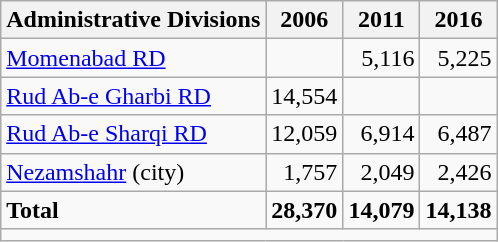<table class="wikitable">
<tr>
<th>Administrative Divisions</th>
<th>2006</th>
<th>2011</th>
<th>2016</th>
</tr>
<tr>
<td><a href='#'>Momenabad RD</a></td>
<td style="text-align: right;"></td>
<td style="text-align: right;">5,116</td>
<td style="text-align: right;">5,225</td>
</tr>
<tr>
<td><a href='#'>Rud Ab-e Gharbi RD</a></td>
<td style="text-align: right;">14,554</td>
<td style="text-align: right;"></td>
<td style="text-align: right;"></td>
</tr>
<tr>
<td><a href='#'>Rud Ab-e Sharqi RD</a></td>
<td style="text-align: right;">12,059</td>
<td style="text-align: right;">6,914</td>
<td style="text-align: right;">6,487</td>
</tr>
<tr>
<td><a href='#'>Nezamshahr</a> (city)</td>
<td style="text-align: right;">1,757</td>
<td style="text-align: right;">2,049</td>
<td style="text-align: right;">2,426</td>
</tr>
<tr>
<td><strong>Total</strong></td>
<td style="text-align: right;"><strong>28,370</strong></td>
<td style="text-align: right;"><strong>14,079</strong></td>
<td style="text-align: right;"><strong>14,138</strong></td>
</tr>
<tr>
<td colspan=4></td>
</tr>
</table>
